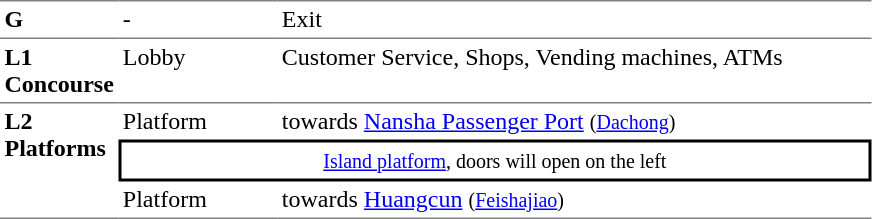<table table border=0 cellspacing=0 cellpadding=3>
<tr>
<td style="border-top:solid 1px gray;" width=50 valign=top><strong>G</strong></td>
<td style="border-top:solid 1px gray;" width=100 valign=top>-</td>
<td style="border-top:solid 1px gray;" width=390 valign=top>Exit</td>
</tr>
<tr>
<td style="border-bottom:solid 1px gray; border-top:solid 1px gray;" valign=top width=50><strong>L1<br>Concourse</strong></td>
<td style="border-bottom:solid 1px gray; border-top:solid 1px gray;" valign=top width=100>Lobby</td>
<td style="border-bottom:solid 1px gray; border-top:solid 1px gray;" valign=top width=390>Customer Service, Shops, Vending machines, ATMs</td>
</tr>
<tr>
<td style="border-bottom:solid 1px gray;" rowspan=3 valign=top><strong>L2<br>Platforms</strong></td>
<td>Platform </td>
<td>  towards <a href='#'>Nansha Passenger Port</a> <small>(<a href='#'>Dachong</a>)</small></td>
</tr>
<tr>
<td style="border-right:solid 2px black;border-left:solid 2px black;border-top:solid 2px black;border-bottom:solid 2px black;text-align:center;" colspan=2><small><a href='#'>Island platform</a>, doors will open on the left</small></td>
</tr>
<tr>
<td style="border-bottom:solid 1px gray;">Platform </td>
<td style="border-bottom:solid 1px gray;"><span></span>  towards <a href='#'>Huangcun</a> <small>(<a href='#'>Feishajiao</a>)</small> </td>
</tr>
</table>
